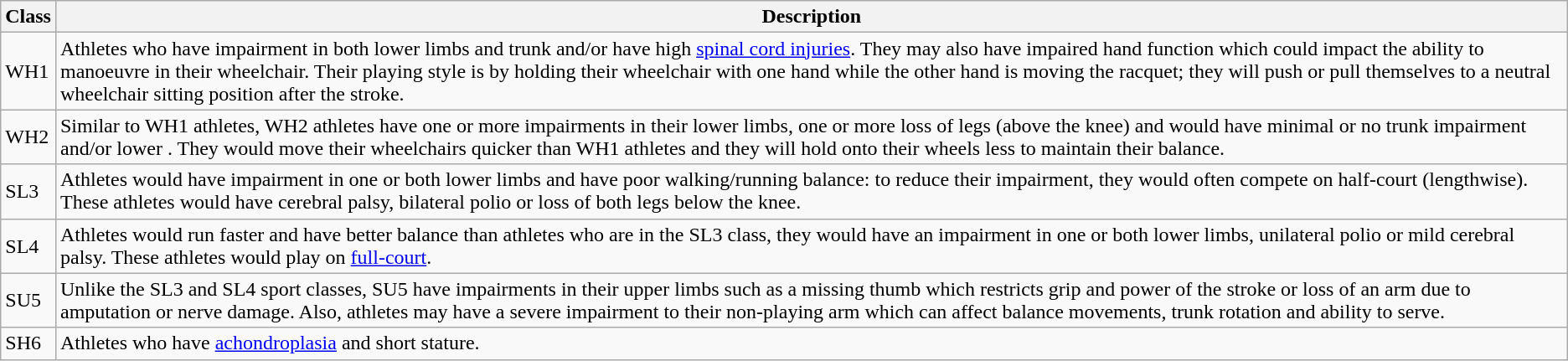<table class="wikitable">
<tr>
<th>Class</th>
<th>Description</th>
</tr>
<tr>
<td>WH1</td>
<td>Athletes who have impairment in both lower limbs and trunk and/or have high <a href='#'>spinal cord injuries</a>. They may also have impaired hand function which could impact the ability to manoeuvre in their wheelchair. Their playing style is by holding their wheelchair with one hand while the other hand is moving the racquet; they will push or pull themselves to a neutral wheelchair sitting position after the stroke.</td>
</tr>
<tr>
<td>WH2</td>
<td>Similar to WH1 athletes, WH2 athletes have one or more impairments in their lower limbs, one or more loss of legs (above the knee) and would have minimal or no trunk impairment and/or lower . They would move their wheelchairs quicker than WH1 athletes and they will hold onto their wheels less to maintain their balance.</td>
</tr>
<tr>
<td>SL3</td>
<td>Athletes would have impairment in one or both lower limbs and have poor walking/running balance: to reduce their impairment, they would often compete on half-court (lengthwise). These athletes would have cerebral palsy, bilateral polio or loss of both legs below the knee.</td>
</tr>
<tr>
<td>SL4</td>
<td>Athletes would run faster and have better balance than athletes who are in the SL3 class, they would have an impairment in one or both lower limbs, unilateral polio or mild cerebral palsy. These athletes would play on <a href='#'>full-court</a>.</td>
</tr>
<tr>
<td>SU5</td>
<td>Unlike the SL3 and SL4 sport classes, SU5 have impairments in their upper limbs such as a missing thumb which restricts grip and power of the stroke or loss of an arm due to amputation or nerve damage. Also, athletes may have a severe impairment to their non-playing arm which can affect balance movements, trunk rotation and ability to serve.</td>
</tr>
<tr>
<td>SH6</td>
<td>Athletes who have <a href='#'>achondroplasia</a> and short stature.</td>
</tr>
</table>
